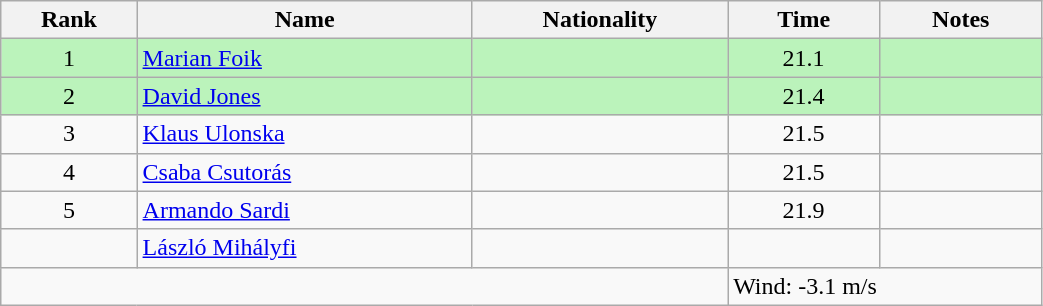<table class="wikitable sortable" style="text-align:center;width: 55%">
<tr>
<th>Rank</th>
<th>Name</th>
<th>Nationality</th>
<th>Time</th>
<th>Notes</th>
</tr>
<tr bgcolor=bbf3bb>
<td>1</td>
<td align=left><a href='#'>Marian Foik</a></td>
<td align=left></td>
<td>21.1</td>
<td></td>
</tr>
<tr bgcolor=bbf3bb>
<td>2</td>
<td align=left><a href='#'>David Jones</a></td>
<td align=left></td>
<td>21.4</td>
<td></td>
</tr>
<tr>
<td>3</td>
<td align=left><a href='#'>Klaus Ulonska</a></td>
<td align=left></td>
<td>21.5</td>
<td></td>
</tr>
<tr>
<td>4</td>
<td align=left><a href='#'>Csaba Csutorás</a></td>
<td align=left></td>
<td>21.5</td>
<td></td>
</tr>
<tr>
<td>5</td>
<td align=left><a href='#'>Armando Sardi</a></td>
<td align=left></td>
<td>21.9</td>
<td></td>
</tr>
<tr>
<td></td>
<td align=left><a href='#'>László Mihályfi</a></td>
<td align=left></td>
<td></td>
<td></td>
</tr>
<tr class="sortbottom">
<td colspan="3"></td>
<td colspan="2" style="text-align:left;">Wind: -3.1 m/s</td>
</tr>
</table>
